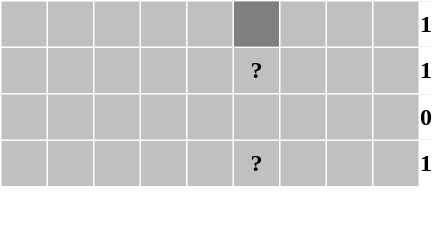<table border="0" cellpadding="0" cellspacing="1" style="text-align:center; background-color: white; color: black;">
<tr style="height:30px; background-color: silver;">
<td style="width:30px;"> </td>
<td style="width:30px;"> </td>
<td style="width:30px;"> </td>
<td style="width:30px;"></td>
<td style="width:30px;"> </td>
<td style="width:30px; background-color:gray;"></td>
<td style="width:30px;"> </td>
<td style="width:30px;"> </td>
<td style="width:30px;"> </td>
<td style="background-color: white;"><strong>1</strong></td>
</tr>
<tr style="height:30px; background-color: silver;">
<td style="width:30px;"> </td>
<td style="width:30px;"> </td>
<td style="width:30px;"> </td>
<td style="width:30px;"></td>
<td style="width:30px;"></td>
<td style="width:30px;"><strong>?</strong></td>
<td style="width:30px;"> </td>
<td style="width:30px;"> </td>
<td style="width:30px;"> </td>
<td style="background-color: white;"><strong>1</strong></td>
</tr>
<tr style="height:30px; background-color: silver;">
<td style="width:30px;"> </td>
<td style="width:30px;"> </td>
<td style="width:30px;"> </td>
<td style="width:30px;"></td>
<td style="width:30px;"> </td>
<td style="width:30px;"> </td>
<td style="width:30px;"> </td>
<td style="width:30px;"> </td>
<td style="width:30px;"> </td>
<td style="background-color: white;"><strong>0</strong></td>
</tr>
<tr style="height:30px; background-color: silver;">
<td style="width:30px;"> </td>
<td style="width:30px;"> </td>
<td style="width:30px;"></td>
<td style="width:30px;"></td>
<td style="width:30px;"> </td>
<td style="width:30px;"><strong>?</strong></td>
<td style="width:30px;"> </td>
<td style="width:30px;"> </td>
<td style="width:30px;"> </td>
<td style="background-color: white;"><strong>1</strong></td>
</tr>
<tr style="height:30px; background-color:white; color: black;">
<td style="width:30px;"> </td>
<td style="width:30px;"> </td>
<td style="width:30px;"> </td>
<td style="width:30px;"> </td>
<td style="width:30px;"> </td>
<td style="width:30px;"> </td>
<td style="width:30px;"></td>
<td style="width:30px;"> </td>
<td style="width:30px;"></td>
</tr>
</table>
